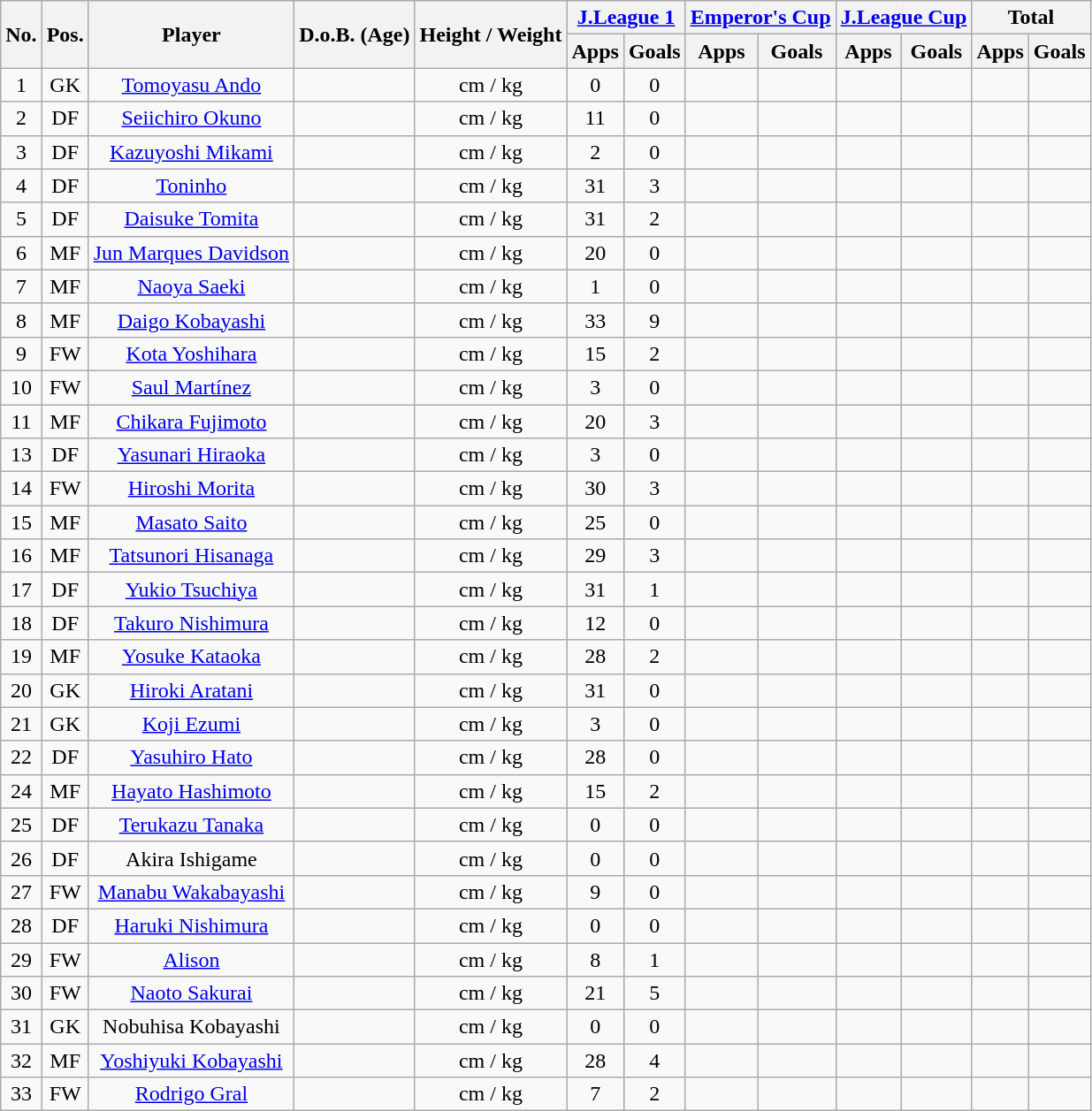<table class="wikitable" style="text-align:center;">
<tr>
<th rowspan="2">No.</th>
<th rowspan="2">Pos.</th>
<th rowspan="2">Player</th>
<th rowspan="2">D.o.B. (Age)</th>
<th rowspan="2">Height / Weight</th>
<th colspan="2"><a href='#'>J.League 1</a></th>
<th colspan="2"><a href='#'>Emperor's Cup</a></th>
<th colspan="2"><a href='#'>J.League Cup</a></th>
<th colspan="2">Total</th>
</tr>
<tr>
<th>Apps</th>
<th>Goals</th>
<th>Apps</th>
<th>Goals</th>
<th>Apps</th>
<th>Goals</th>
<th>Apps</th>
<th>Goals</th>
</tr>
<tr>
<td>1</td>
<td>GK</td>
<td><a href='#'>Tomoyasu Ando</a></td>
<td></td>
<td>cm / kg</td>
<td>0</td>
<td>0</td>
<td></td>
<td></td>
<td></td>
<td></td>
<td></td>
<td></td>
</tr>
<tr>
<td>2</td>
<td>DF</td>
<td><a href='#'>Seiichiro Okuno</a></td>
<td></td>
<td>cm / kg</td>
<td>11</td>
<td>0</td>
<td></td>
<td></td>
<td></td>
<td></td>
<td></td>
<td></td>
</tr>
<tr>
<td>3</td>
<td>DF</td>
<td><a href='#'>Kazuyoshi Mikami</a></td>
<td></td>
<td>cm / kg</td>
<td>2</td>
<td>0</td>
<td></td>
<td></td>
<td></td>
<td></td>
<td></td>
<td></td>
</tr>
<tr>
<td>4</td>
<td>DF</td>
<td><a href='#'>Toninho</a></td>
<td></td>
<td>cm / kg</td>
<td>31</td>
<td>3</td>
<td></td>
<td></td>
<td></td>
<td></td>
<td></td>
<td></td>
</tr>
<tr>
<td>5</td>
<td>DF</td>
<td><a href='#'>Daisuke Tomita</a></td>
<td></td>
<td>cm / kg</td>
<td>31</td>
<td>2</td>
<td></td>
<td></td>
<td></td>
<td></td>
<td></td>
<td></td>
</tr>
<tr>
<td>6</td>
<td>MF</td>
<td><a href='#'>Jun Marques Davidson</a></td>
<td></td>
<td>cm / kg</td>
<td>20</td>
<td>0</td>
<td></td>
<td></td>
<td></td>
<td></td>
<td></td>
<td></td>
</tr>
<tr>
<td>7</td>
<td>MF</td>
<td><a href='#'>Naoya Saeki</a></td>
<td></td>
<td>cm / kg</td>
<td>1</td>
<td>0</td>
<td></td>
<td></td>
<td></td>
<td></td>
<td></td>
<td></td>
</tr>
<tr>
<td>8</td>
<td>MF</td>
<td><a href='#'>Daigo Kobayashi</a></td>
<td></td>
<td>cm / kg</td>
<td>33</td>
<td>9</td>
<td></td>
<td></td>
<td></td>
<td></td>
<td></td>
<td></td>
</tr>
<tr>
<td>9</td>
<td>FW</td>
<td><a href='#'>Kota Yoshihara</a></td>
<td></td>
<td>cm / kg</td>
<td>15</td>
<td>2</td>
<td></td>
<td></td>
<td></td>
<td></td>
<td></td>
<td></td>
</tr>
<tr>
<td>10</td>
<td>FW</td>
<td><a href='#'>Saul Martínez</a></td>
<td></td>
<td>cm / kg</td>
<td>3</td>
<td>0</td>
<td></td>
<td></td>
<td></td>
<td></td>
<td></td>
<td></td>
</tr>
<tr>
<td>11</td>
<td>MF</td>
<td><a href='#'>Chikara Fujimoto</a></td>
<td></td>
<td>cm / kg</td>
<td>20</td>
<td>3</td>
<td></td>
<td></td>
<td></td>
<td></td>
<td></td>
<td></td>
</tr>
<tr>
<td>13</td>
<td>DF</td>
<td><a href='#'>Yasunari Hiraoka</a></td>
<td></td>
<td>cm / kg</td>
<td>3</td>
<td>0</td>
<td></td>
<td></td>
<td></td>
<td></td>
<td></td>
<td></td>
</tr>
<tr>
<td>14</td>
<td>FW</td>
<td><a href='#'>Hiroshi Morita</a></td>
<td></td>
<td>cm / kg</td>
<td>30</td>
<td>3</td>
<td></td>
<td></td>
<td></td>
<td></td>
<td></td>
<td></td>
</tr>
<tr>
<td>15</td>
<td>MF</td>
<td><a href='#'>Masato Saito</a></td>
<td></td>
<td>cm / kg</td>
<td>25</td>
<td>0</td>
<td></td>
<td></td>
<td></td>
<td></td>
<td></td>
<td></td>
</tr>
<tr>
<td>16</td>
<td>MF</td>
<td><a href='#'>Tatsunori Hisanaga</a></td>
<td></td>
<td>cm / kg</td>
<td>29</td>
<td>3</td>
<td></td>
<td></td>
<td></td>
<td></td>
<td></td>
<td></td>
</tr>
<tr>
<td>17</td>
<td>DF</td>
<td><a href='#'>Yukio Tsuchiya</a></td>
<td></td>
<td>cm / kg</td>
<td>31</td>
<td>1</td>
<td></td>
<td></td>
<td></td>
<td></td>
<td></td>
<td></td>
</tr>
<tr>
<td>18</td>
<td>DF</td>
<td><a href='#'>Takuro Nishimura</a></td>
<td></td>
<td>cm / kg</td>
<td>12</td>
<td>0</td>
<td></td>
<td></td>
<td></td>
<td></td>
<td></td>
<td></td>
</tr>
<tr>
<td>19</td>
<td>MF</td>
<td><a href='#'>Yosuke Kataoka</a></td>
<td></td>
<td>cm / kg</td>
<td>28</td>
<td>2</td>
<td></td>
<td></td>
<td></td>
<td></td>
<td></td>
<td></td>
</tr>
<tr>
<td>20</td>
<td>GK</td>
<td><a href='#'>Hiroki Aratani</a></td>
<td></td>
<td>cm / kg</td>
<td>31</td>
<td>0</td>
<td></td>
<td></td>
<td></td>
<td></td>
<td></td>
<td></td>
</tr>
<tr>
<td>21</td>
<td>GK</td>
<td><a href='#'>Koji Ezumi</a></td>
<td></td>
<td>cm / kg</td>
<td>3</td>
<td>0</td>
<td></td>
<td></td>
<td></td>
<td></td>
<td></td>
<td></td>
</tr>
<tr>
<td>22</td>
<td>DF</td>
<td><a href='#'>Yasuhiro Hato</a></td>
<td></td>
<td>cm / kg</td>
<td>28</td>
<td>0</td>
<td></td>
<td></td>
<td></td>
<td></td>
<td></td>
<td></td>
</tr>
<tr>
<td>24</td>
<td>MF</td>
<td><a href='#'>Hayato Hashimoto</a></td>
<td></td>
<td>cm / kg</td>
<td>15</td>
<td>2</td>
<td></td>
<td></td>
<td></td>
<td></td>
<td></td>
<td></td>
</tr>
<tr>
<td>25</td>
<td>DF</td>
<td><a href='#'>Terukazu Tanaka</a></td>
<td></td>
<td>cm / kg</td>
<td>0</td>
<td>0</td>
<td></td>
<td></td>
<td></td>
<td></td>
<td></td>
<td></td>
</tr>
<tr>
<td>26</td>
<td>DF</td>
<td>Akira Ishigame</td>
<td></td>
<td>cm / kg</td>
<td>0</td>
<td>0</td>
<td></td>
<td></td>
<td></td>
<td></td>
<td></td>
<td></td>
</tr>
<tr>
<td>27</td>
<td>FW</td>
<td><a href='#'>Manabu Wakabayashi</a></td>
<td></td>
<td>cm / kg</td>
<td>9</td>
<td>0</td>
<td></td>
<td></td>
<td></td>
<td></td>
<td></td>
<td></td>
</tr>
<tr>
<td>28</td>
<td>DF</td>
<td><a href='#'>Haruki Nishimura</a></td>
<td></td>
<td>cm / kg</td>
<td>0</td>
<td>0</td>
<td></td>
<td></td>
<td></td>
<td></td>
<td></td>
<td></td>
</tr>
<tr>
<td>29</td>
<td>FW</td>
<td><a href='#'>Alison</a></td>
<td></td>
<td>cm / kg</td>
<td>8</td>
<td>1</td>
<td></td>
<td></td>
<td></td>
<td></td>
<td></td>
<td></td>
</tr>
<tr>
<td>30</td>
<td>FW</td>
<td><a href='#'>Naoto Sakurai</a></td>
<td></td>
<td>cm / kg</td>
<td>21</td>
<td>5</td>
<td></td>
<td></td>
<td></td>
<td></td>
<td></td>
<td></td>
</tr>
<tr>
<td>31</td>
<td>GK</td>
<td>Nobuhisa Kobayashi</td>
<td></td>
<td>cm / kg</td>
<td>0</td>
<td>0</td>
<td></td>
<td></td>
<td></td>
<td></td>
<td></td>
<td></td>
</tr>
<tr>
<td>32</td>
<td>MF</td>
<td><a href='#'>Yoshiyuki Kobayashi</a></td>
<td></td>
<td>cm / kg</td>
<td>28</td>
<td>4</td>
<td></td>
<td></td>
<td></td>
<td></td>
<td></td>
<td></td>
</tr>
<tr>
<td>33</td>
<td>FW</td>
<td><a href='#'>Rodrigo Gral</a></td>
<td></td>
<td>cm / kg</td>
<td>7</td>
<td>2</td>
<td></td>
<td></td>
<td></td>
<td></td>
<td></td>
<td></td>
</tr>
</table>
